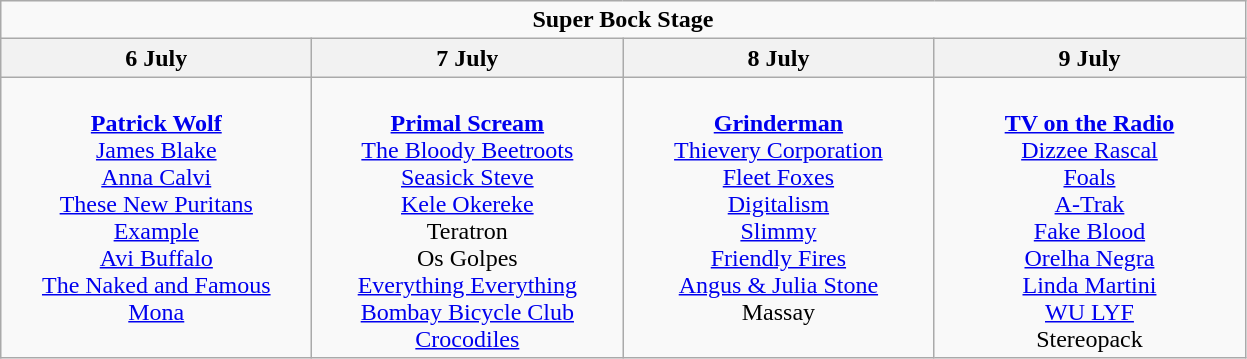<table class="wikitable">
<tr>
<td colspan="4" align="center"><strong>Super Bock Stage</strong></td>
</tr>
<tr>
<th>6 July</th>
<th>7 July</th>
<th>8 July</th>
<th>9 July</th>
</tr>
<tr>
<td valign="top" align="center" width="200"><br><strong><a href='#'>Patrick Wolf</a></strong><br><a href='#'>James Blake</a><br><a href='#'>Anna Calvi</a><br><a href='#'>These New Puritans</a><br><a href='#'>Example</a><br><a href='#'>Avi Buffalo</a><br><a href='#'>The Naked and Famous</a><br><a href='#'>Mona</a></td>
<td valign="top" align="center" width="200"><br><strong><a href='#'>Primal Scream</a></strong><br><a href='#'>The Bloody Beetroots</a><br><a href='#'>Seasick Steve</a><br><a href='#'>Kele Okereke</a><br>Teratron<br>Os Golpes<br><a href='#'>Everything Everything</a><br><a href='#'>Bombay Bicycle Club</a><br><a href='#'>Crocodiles</a></td>
<td valign="top" align="center" width="200"><br><strong><a href='#'>Grinderman</a></strong><br><a href='#'>Thievery Corporation</a><br><a href='#'>Fleet Foxes</a><br><a href='#'>Digitalism</a><br><a href='#'>Slimmy</a><br><a href='#'>Friendly Fires</a><br><a href='#'>Angus & Julia Stone</a><br>Massay</td>
<td valign="top" align="center" width="200"><br><strong><a href='#'>TV on the Radio</a></strong><br><a href='#'>Dizzee Rascal</a><br><a href='#'>Foals</a><br><a href='#'>A-Trak</a><br><a href='#'>Fake Blood</a><br><a href='#'>Orelha Negra</a><br><a href='#'>Linda Martini</a><br><a href='#'>WU LYF</a><br>Stereopack</td>
</tr>
</table>
